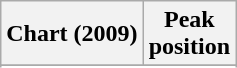<table class="wikitable sortable plainrowheaders" style="text-align:center">
<tr>
<th scope="col">Chart (2009)</th>
<th scope="col">Peak<br>position</th>
</tr>
<tr>
</tr>
<tr>
</tr>
<tr>
</tr>
</table>
